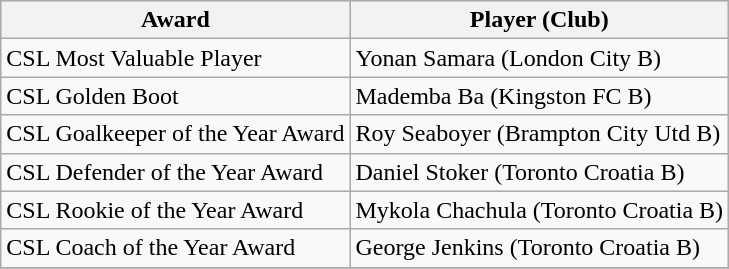<table class="wikitable">
<tr style="background:#cccccc;">
<th>Award</th>
<th>Player (Club)</th>
</tr>
<tr>
<td>CSL Most Valuable Player</td>
<td>Yonan Samara (London City B)</td>
</tr>
<tr>
<td>CSL Golden Boot</td>
<td>Mademba Ba  (Kingston FC B)</td>
</tr>
<tr>
<td>CSL Goalkeeper of the Year Award</td>
<td>Roy Seaboyer  (Brampton City Utd B)</td>
</tr>
<tr>
<td>CSL Defender of the Year Award</td>
<td>Daniel Stoker (Toronto Croatia B)</td>
</tr>
<tr>
<td>CSL Rookie of the Year Award</td>
<td>Mykola Chachula (Toronto Croatia B)</td>
</tr>
<tr>
<td>CSL Coach of the Year Award</td>
<td>George Jenkins (Toronto Croatia B)</td>
</tr>
<tr>
</tr>
</table>
